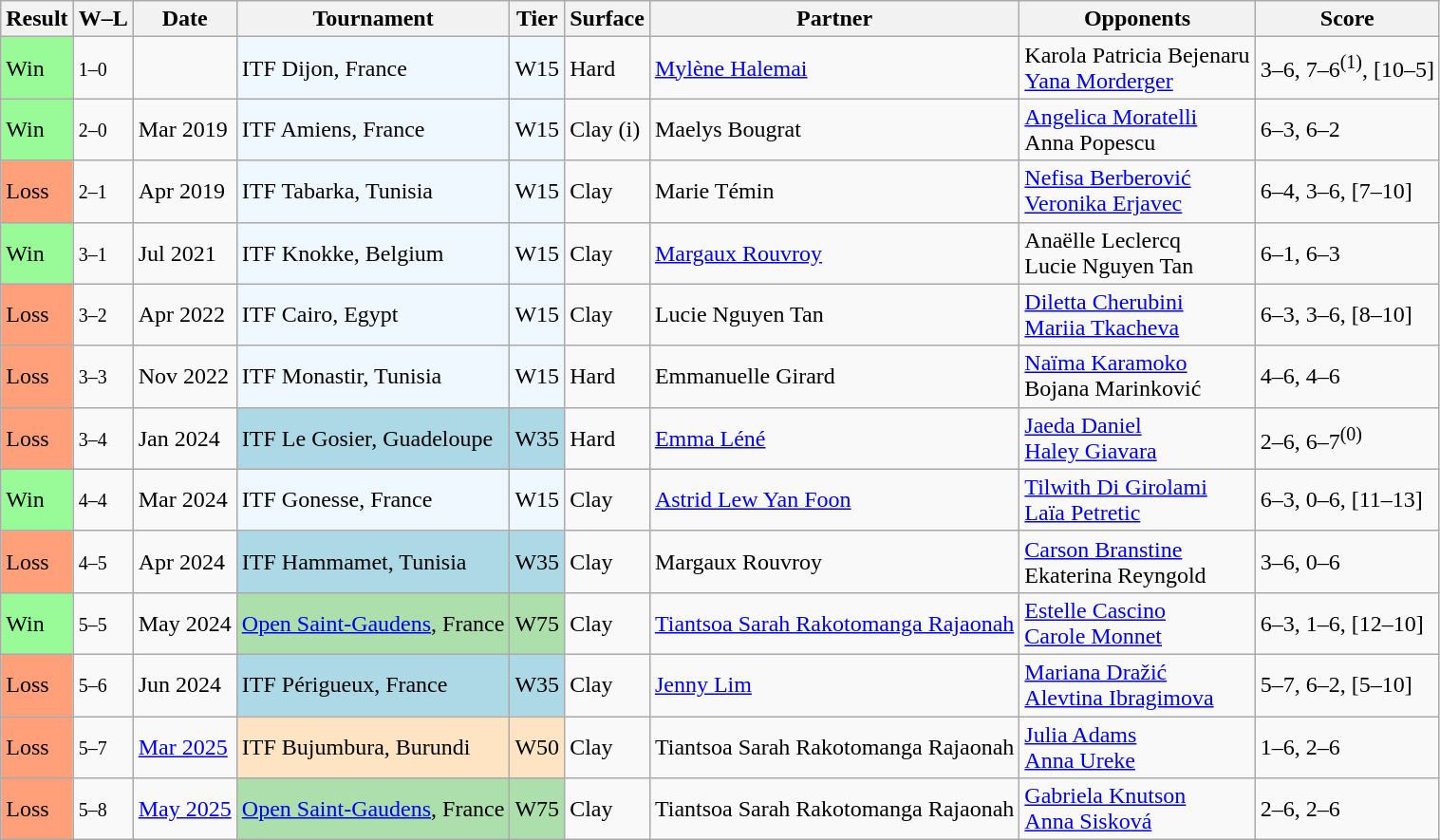<table class="sortable wikitable">
<tr>
<th>Result</th>
<th class="unsortable">W–L</th>
<th>Date</th>
<th>Tournament</th>
<th>Tier</th>
<th>Surface</th>
<th>Partner</th>
<th>Opponents</th>
<th class="unsortable">Score</th>
</tr>
<tr>
<td style="background:#98FB98;">Win</td>
<td><small>1–0</small></td>
<td></td>
<td style="background:#f0f8ff;">ITF Dijon, France</td>
<td style="background:#f0f8ff;">W15</td>
<td>Hard</td>
<td> <a href='#'>Mylène Halemai</a></td>
<td> Karola Patricia Bejenaru <br>  <a href='#'>Yana Morderger</a></td>
<td>3–6, 7–6<sup>(1)</sup>, [10–5]</td>
</tr>
<tr>
<td style="background:#98FB98;">Win</td>
<td><small>2–0</small></td>
<td>Mar 2019</td>
<td style=background:#f0f8ff;>ITF Amiens, France</td>
<td style=background:#f0f8ff;>W15</td>
<td>Clay (i)</td>
<td> Maelys Bougrat</td>
<td> <a href='#'>Angelica Moratelli</a> <br>  Anna Popescu</td>
<td>6–3, 6–2</td>
</tr>
<tr>
<td style="background:#ffa07a;">Loss</td>
<td><small>2–1</small></td>
<td>Apr 2019</td>
<td style="background:#f0f8ff;">ITF Tabarka, Tunisia</td>
<td style="background:#f0f8ff;">W15</td>
<td>Clay</td>
<td> Marie Témin</td>
<td> <a href='#'>Nefisa Berberović</a> <br>  <a href='#'>Veronika Erjavec</a></td>
<td>6–4, 3–6, [7–10]</td>
</tr>
<tr>
<td style="background:#98FB98;">Win</td>
<td><small>3–1</small></td>
<td>Jul 2021</td>
<td style="background:#f0f8ff;">ITF Knokke, Belgium</td>
<td style="background:#f0f8ff;">W15</td>
<td>Clay</td>
<td> <a href='#'>Margaux Rouvroy</a></td>
<td> Anaëlle Leclercq <br>  Lucie Nguyen Tan</td>
<td>6–1, 6–3</td>
</tr>
<tr>
<td style="background:#ffa07a;">Loss</td>
<td><small>3–2</small></td>
<td>Apr 2022</td>
<td style="background:#f0f8ff;">ITF Cairo, Egypt</td>
<td style="background:#f0f8ff;">W15</td>
<td>Clay</td>
<td> Lucie Nguyen Tan</td>
<td> <a href='#'>Diletta Cherubini</a> <br>  <a href='#'>Mariia Tkacheva</a></td>
<td>6–3, 3–6, [8–10]</td>
</tr>
<tr>
<td style="background:#ffa07a;">Loss</td>
<td><small>3–3</small></td>
<td>Nov 2022</td>
<td style="background:#f0f8ff;">ITF Monastir, Tunisia</td>
<td style="background:#f0f8ff;">W15</td>
<td>Hard</td>
<td> Emmanuelle Girard</td>
<td> <a href='#'>Naïma Karamoko</a> <br>  Bojana Marinković</td>
<td>4–6, 4–6</td>
</tr>
<tr>
<td style="background:#ffa07a;">Loss</td>
<td><small>3–4</small></td>
<td>Jan 2024</td>
<td style="background:lightblue;">ITF Le Gosier, Guadeloupe</td>
<td style="background:lightblue;">W35</td>
<td>Hard</td>
<td> <a href='#'>Emma Léné</a></td>
<td> <a href='#'>Jaeda Daniel</a> <br>  <a href='#'>Haley Giavara</a></td>
<td>2–6, 6–7<sup>(0)</sup></td>
</tr>
<tr>
<td style="background:#98FB98;">Win</td>
<td><small>4–4</small></td>
<td>Mar 2024</td>
<td style="background:#f0f8ff;">ITF Gonesse, France</td>
<td style="background:#f0f8ff;">W15</td>
<td>Clay</td>
<td> <a href='#'>Astrid Lew Yan Foon</a></td>
<td> <a href='#'>Tilwith Di Girolami</a> <br>  <a href='#'>Laïa Petretic</a></td>
<td>6–3, 0–6, [11–13]</td>
</tr>
<tr>
<td style="background:#ffa07a;">Loss</td>
<td><small>4–5</small></td>
<td>Apr 2024</td>
<td style="background:lightblue;">ITF Hammamet, Tunisia</td>
<td style="background:lightblue;">W35</td>
<td>Clay</td>
<td> Margaux Rouvroy</td>
<td> <a href='#'>Carson Branstine</a> <br>  Ekaterina Reyngold</td>
<td>3–6, 0–6</td>
</tr>
<tr>
<td style="background:#98FB98;">Win</td>
<td><small>5–5</small></td>
<td>May 2024</td>
<td style="background:#addfad;"><a href='#'>Open Saint-Gaudens</a>, France</td>
<td style="background:#addfad;">W75</td>
<td>Clay</td>
<td> <a href='#'>Tiantsoa Sarah Rakotomanga Rajaonah</a></td>
<td> <a href='#'>Estelle Cascino</a> <br>  <a href='#'>Carole Monnet</a></td>
<td>6–3, 1–6, [12–10]</td>
</tr>
<tr>
<td style="background:#ffa07a;">Loss</td>
<td><small>5–6</small></td>
<td>Jun 2024</td>
<td style="background:lightblue;">ITF Périgueux, France</td>
<td style="background:lightblue;">W35</td>
<td>Clay</td>
<td> <a href='#'>Jenny Lim</a></td>
<td> <a href='#'>Mariana Dražić</a> <br>  <a href='#'>Alevtina Ibragimova</a></td>
<td>5–7, 6–2, [5–10]</td>
</tr>
<tr>
<td style="background:#ffa07a;">Loss</td>
<td><small>5–7</small></td>
<td><a href='#'>Mar 2025</a></td>
<td style="background:#ffe4c4;">ITF Bujumbura, Burundi</td>
<td style="background:#ffe4c4;">W50</td>
<td>Clay</td>
<td> Tiantsoa Sarah Rakotomanga Rajaonah</td>
<td> <a href='#'>Julia Adams</a> <br>  <a href='#'>Anna Ureke</a></td>
<td>1–6, 2–6</td>
</tr>
<tr>
<td style="background:#ffa07a;">Loss</td>
<td><small>5–8</small></td>
<td><a href='#'>May 2025</a></td>
<td style="background:#addfad;"><a href='#'>Open Saint-Gaudens</a>, France</td>
<td style="background:#addfad;">W75</td>
<td>Clay</td>
<td> Tiantsoa Sarah Rakotomanga Rajaonah</td>
<td> <a href='#'>Gabriela Knutson</a> <br>  <a href='#'>Anna Sisková</a></td>
<td>2–6, 2–6</td>
</tr>
</table>
